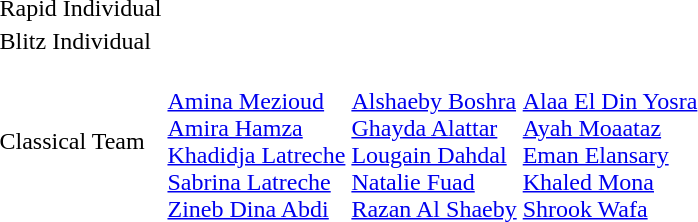<table>
<tr>
<td>Rapid Individual</td>
<td></td>
<td></td>
<td></td>
</tr>
<tr>
<td>Blitz Individual</td>
<td></td>
<td></td>
<td></td>
</tr>
<tr>
<td>Classical Team</td>
<td><br><a href='#'>Amina Mezioud</a><br><a href='#'>Amira Hamza</a><br><a href='#'>Khadidja Latreche</a><br><a href='#'>Sabrina Latreche</a><br><a href='#'>Zineb Dina Abdi</a></td>
<td><br><a href='#'>Alshaeby Boshra</a><br><a href='#'>Ghayda Alattar</a><br><a href='#'>Lougain Dahdal</a><br><a href='#'>Natalie Fuad</a><br><a href='#'>Razan Al Shaeby</a></td>
<td><br><a href='#'>Alaa El Din Yosra</a><br><a href='#'>Ayah Moaataz</a><br><a href='#'>Eman Elansary</a><br><a href='#'>Khaled Mona</a><br><a href='#'>Shrook Wafa</a></td>
</tr>
</table>
